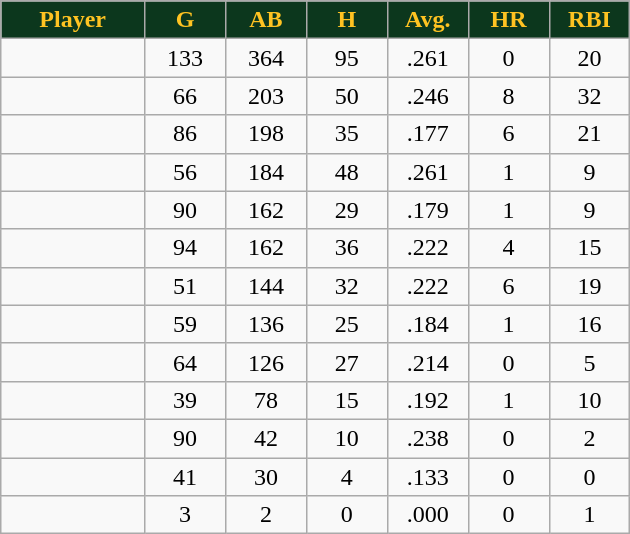<table class="wikitable sortable">
<tr>
<th style="background:#0C371D;color:#ffc322;" width="16%">Player</th>
<th style="background:#0C371D;color:#ffc322;" width="9%">G</th>
<th style="background:#0C371D;color:#ffc322;" width="9%">AB</th>
<th style="background:#0C371D;color:#ffc322;" width="9%">H</th>
<th style="background:#0C371D;color:#ffc322;" width="9%">Avg.</th>
<th style="background:#0C371D;color:#ffc322;" width="9%">HR</th>
<th style="background:#0C371D;color:#ffc322;" width="9%">RBI</th>
</tr>
<tr align="center">
<td></td>
<td>133</td>
<td>364</td>
<td>95</td>
<td>.261</td>
<td>0</td>
<td>20</td>
</tr>
<tr align="center">
<td></td>
<td>66</td>
<td>203</td>
<td>50</td>
<td>.246</td>
<td>8</td>
<td>32</td>
</tr>
<tr align="center">
<td></td>
<td>86</td>
<td>198</td>
<td>35</td>
<td>.177</td>
<td>6</td>
<td>21</td>
</tr>
<tr align="center">
<td></td>
<td>56</td>
<td>184</td>
<td>48</td>
<td>.261</td>
<td>1</td>
<td>9</td>
</tr>
<tr align="center">
<td></td>
<td>90</td>
<td>162</td>
<td>29</td>
<td>.179</td>
<td>1</td>
<td>9</td>
</tr>
<tr align="center">
<td></td>
<td>94</td>
<td>162</td>
<td>36</td>
<td>.222</td>
<td>4</td>
<td>15</td>
</tr>
<tr align="center">
<td></td>
<td>51</td>
<td>144</td>
<td>32</td>
<td>.222</td>
<td>6</td>
<td>19</td>
</tr>
<tr align="center">
<td></td>
<td>59</td>
<td>136</td>
<td>25</td>
<td>.184</td>
<td>1</td>
<td>16</td>
</tr>
<tr align="center">
<td></td>
<td>64</td>
<td>126</td>
<td>27</td>
<td>.214</td>
<td>0</td>
<td>5</td>
</tr>
<tr align="center">
<td></td>
<td>39</td>
<td>78</td>
<td>15</td>
<td>.192</td>
<td>1</td>
<td>10</td>
</tr>
<tr align="center">
<td></td>
<td>90</td>
<td>42</td>
<td>10</td>
<td>.238</td>
<td>0</td>
<td>2</td>
</tr>
<tr align="center">
<td></td>
<td>41</td>
<td>30</td>
<td>4</td>
<td>.133</td>
<td>0</td>
<td>0</td>
</tr>
<tr align="center">
<td></td>
<td>3</td>
<td>2</td>
<td>0</td>
<td>.000</td>
<td>0</td>
<td>1</td>
</tr>
</table>
